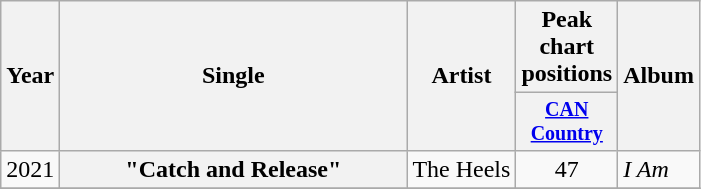<table class="wikitable plainrowheaders" style="text-align:center;">
<tr>
<th rowspan="2">Year</th>
<th rowspan="2" style="width:14em;">Single</th>
<th rowspan="2">Artist</th>
<th colspan="1">Peak chart positions</th>
<th rowspan="2">Album</th>
</tr>
<tr style="font-size:smaller;">
<th style="width:4em;"><a href='#'>CAN Country</a><br></th>
</tr>
<tr>
<td>2021</td>
<th scope="row">"Catch and Release"</th>
<td>The Heels</td>
<td>47</td>
<td align="left"><em>I Am</em></td>
</tr>
<tr>
</tr>
</table>
